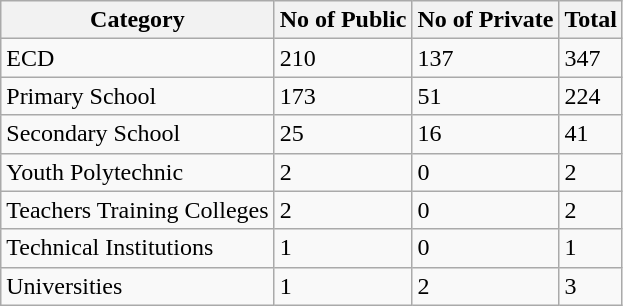<table class="wikitable">
<tr>
<th>Category</th>
<th>No of Public</th>
<th>No of Private</th>
<th>Total</th>
</tr>
<tr>
<td>ECD</td>
<td>210</td>
<td>137</td>
<td>347</td>
</tr>
<tr>
<td>Primary School</td>
<td>173</td>
<td>51</td>
<td>224</td>
</tr>
<tr>
<td>Secondary School</td>
<td>25</td>
<td>16</td>
<td>41</td>
</tr>
<tr>
<td>Youth Polytechnic</td>
<td>2</td>
<td>0</td>
<td>2</td>
</tr>
<tr>
<td>Teachers Training Colleges</td>
<td>2</td>
<td>0</td>
<td>2</td>
</tr>
<tr>
<td>Technical Institutions</td>
<td>1</td>
<td>0</td>
<td>1</td>
</tr>
<tr>
<td>Universities</td>
<td>1</td>
<td>2</td>
<td>3</td>
</tr>
</table>
